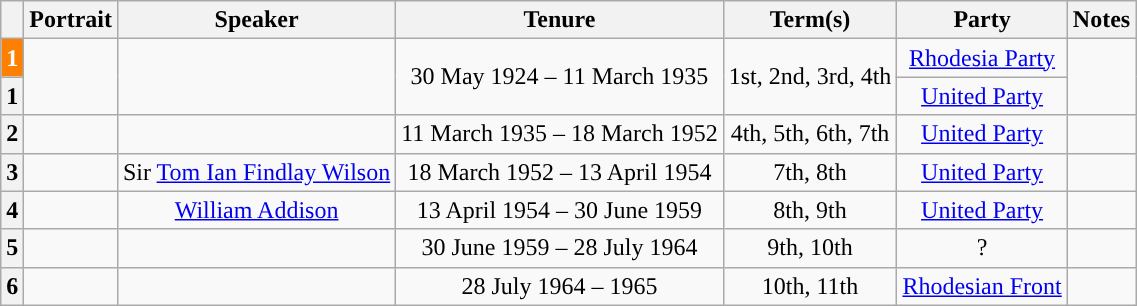<table class="wikitable" style="text-align: center;">
<tr>
<th></th>
<th>Portrait</th>
<th>Speaker</th>
<th>Tenure</th>
<th>Term(s)</th>
<th>Party</th>
<th>Notes</th>
</tr>
<tr>
<th style="background:#FF7F00; color:white;">1</th>
<td rowspan="2"></td>
<td rowspan="2"></td>
<td rowspan="2">30 May 1924 – 11 March 1935</td>
<td rowspan="2">1st, 2nd, 3rd, 4th</td>
<td><a href='#'>Rhodesia Party</a> </td>
<td rowspan="2"></td>
</tr>
<tr>
<th style="background:">1</th>
<td><a href='#'>United Party</a> </td>
</tr>
<tr>
<th style="background:">2</th>
<td></td>
<td></td>
<td>11 March 1935 – 18 March 1952</td>
<td>4th, 5th, 6th, 7th</td>
<td><a href='#'>United Party</a></td>
<td></td>
</tr>
<tr>
<th style="background:">3</th>
<td></td>
<td>Sir <a href='#'>Tom Ian Findlay Wilson</a></td>
<td>18 March 1952 – 13 April 1954</td>
<td>7th, 8th</td>
<td><a href='#'>United Party</a></td>
<td></td>
</tr>
<tr>
<th style="background:">4</th>
<td></td>
<td><a href='#'>William Addison</a></td>
<td>13 April 1954 – 30 June 1959</td>
<td>8th, 9th</td>
<td><a href='#'>United Party</a></td>
<td></td>
</tr>
<tr>
<th style="background: ">5</th>
<td></td>
<td></td>
<td>30 June 1959 – 28 July 1964</td>
<td>9th, 10th</td>
<td>?</td>
<td></td>
</tr>
<tr>
<th style="background:">6</th>
<td></td>
<td></td>
<td>28 July 1964 – 1965</td>
<td>10th, 11th</td>
<td><a href='#'>Rhodesian Front</a></td>
<td></td>
</tr>
</table>
